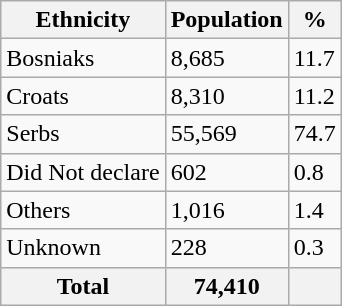<table class="wikitable">
<tr>
<th>Ethnicity</th>
<th>Population</th>
<th>%</th>
</tr>
<tr>
<td>Bosniaks</td>
<td>8,685</td>
<td>11.7</td>
</tr>
<tr>
<td>Croats</td>
<td>8,310</td>
<td>11.2</td>
</tr>
<tr>
<td>Serbs</td>
<td>55,569</td>
<td>74.7</td>
</tr>
<tr>
<td>Did Not declare</td>
<td>602</td>
<td>0.8</td>
</tr>
<tr>
<td>Others</td>
<td>1,016</td>
<td>1.4</td>
</tr>
<tr>
<td>Unknown</td>
<td>228</td>
<td>0.3</td>
</tr>
<tr>
<th>Total</th>
<th>74,410</th>
<th></th>
</tr>
</table>
